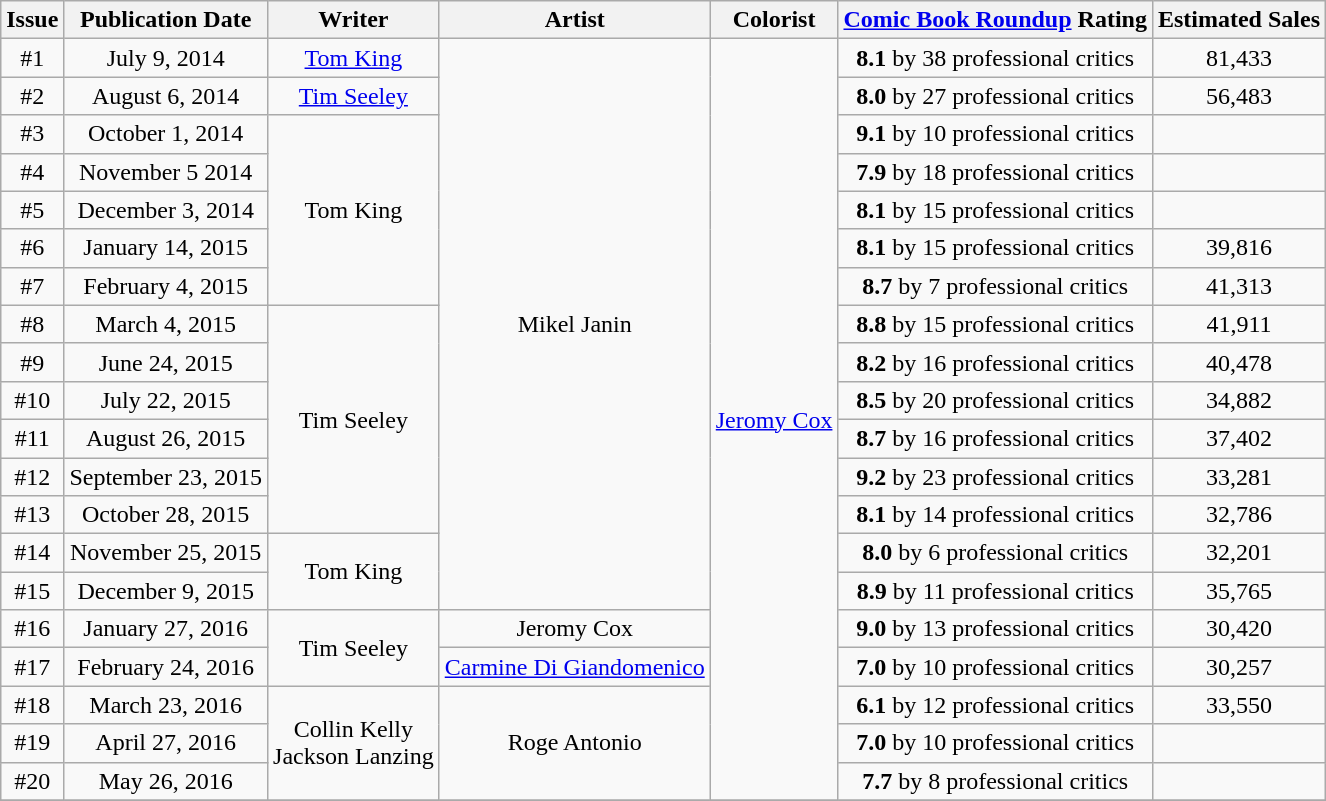<table class="wikitable plainrowheaders" style="text-align:center;">
<tr>
<th scope="col"><strong>Issue</strong></th>
<th scope="col"><strong>Publication Date</strong></th>
<th scope="col"><strong>Writer</strong></th>
<th scope="col"><strong>Artist</strong></th>
<th scope="col"><strong>Colorist</strong></th>
<th scope="col"><strong><a href='#'>Comic Book Roundup</a> Rating</strong></th>
<th scope="col"><strong>Estimated Sales</strong></th>
</tr>
<tr>
<td>#1</td>
<td>July 9, 2014</td>
<td><a href='#'>Tom King</a></td>
<td rowspan=15>Mikel Janin</td>
<td rowspan=20><a href='#'>Jeromy Cox</a></td>
<td><strong>8.1</strong> by 38 professional critics</td>
<td>81,433</td>
</tr>
<tr>
<td>#2</td>
<td>August 6, 2014</td>
<td><a href='#'>Tim Seeley</a></td>
<td><strong>8.0</strong> by 27 professional critics</td>
<td>56,483</td>
</tr>
<tr>
<td>#3</td>
<td>October 1, 2014</td>
<td rowspan=5>Tom King</td>
<td><strong>9.1</strong> by 10 professional critics</td>
<td></td>
</tr>
<tr>
<td>#4</td>
<td>November 5 2014</td>
<td><strong>7.9</strong> by 18 professional critics</td>
<td></td>
</tr>
<tr>
<td>#5</td>
<td>December 3, 2014</td>
<td><strong>8.1</strong> by 15 professional critics</td>
<td></td>
</tr>
<tr>
<td>#6</td>
<td>January 14, 2015</td>
<td><strong>8.1</strong> by 15 professional critics</td>
<td>39,816</td>
</tr>
<tr>
<td>#7</td>
<td>February 4, 2015</td>
<td><strong>8.7</strong> by 7 professional critics</td>
<td>41,313</td>
</tr>
<tr>
<td>#8</td>
<td>March 4, 2015</td>
<td rowspan=6>Tim Seeley</td>
<td><strong>8.8</strong> by 15 professional critics</td>
<td>41,911</td>
</tr>
<tr>
<td>#9</td>
<td>June 24, 2015</td>
<td><strong>8.2</strong> by 16 professional critics</td>
<td>40,478</td>
</tr>
<tr>
<td>#10</td>
<td>July 22, 2015</td>
<td><strong>8.5</strong> by 20 professional critics</td>
<td>34,882</td>
</tr>
<tr>
<td>#11</td>
<td>August 26, 2015</td>
<td><strong>8.7</strong> by 16 professional critics</td>
<td>37,402</td>
</tr>
<tr>
<td>#12</td>
<td>September 23, 2015</td>
<td><strong>9.2</strong> by 23 professional critics</td>
<td>33,281</td>
</tr>
<tr>
<td>#13</td>
<td>October 28, 2015</td>
<td><strong>8.1</strong> by 14 professional critics</td>
<td>32,786</td>
</tr>
<tr>
<td>#14</td>
<td>November 25, 2015</td>
<td rowspan=2>Tom King</td>
<td><strong>8.0</strong> by 6 professional critics</td>
<td>32,201</td>
</tr>
<tr>
<td>#15</td>
<td>December 9, 2015</td>
<td><strong>8.9</strong> by 11 professional critics</td>
<td>35,765</td>
</tr>
<tr>
<td>#16</td>
<td>January 27, 2016</td>
<td rowspan=2>Tim Seeley</td>
<td>Jeromy Cox</td>
<td><strong>9.0</strong> by 13 professional critics</td>
<td>30,420</td>
</tr>
<tr>
<td>#17</td>
<td>February 24, 2016</td>
<td><a href='#'>Carmine Di Giandomenico</a></td>
<td><strong>7.0</strong> by 10 professional critics</td>
<td>30,257</td>
</tr>
<tr>
<td>#18</td>
<td>March 23, 2016</td>
<td rowspan=3>Collin Kelly <br> Jackson Lanzing</td>
<td rowspan=3>Roge Antonio</td>
<td><strong>6.1</strong> by 12 professional critics</td>
<td>33,550</td>
</tr>
<tr>
<td>#19</td>
<td>April 27, 2016</td>
<td><strong>7.0</strong> by 10 professional critics</td>
<td></td>
</tr>
<tr>
<td>#20</td>
<td>May 26, 2016</td>
<td><strong>7.7</strong> by 8 professional critics</td>
<td></td>
</tr>
<tr>
</tr>
</table>
